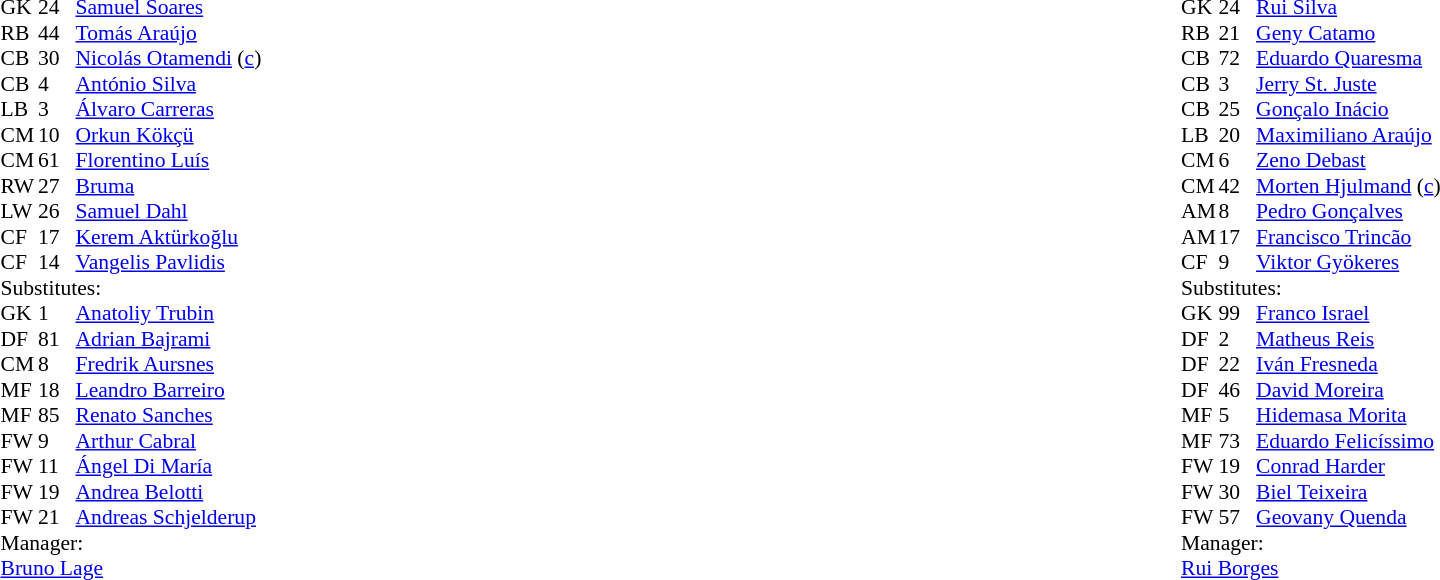<table width="100%">
<tr>
<td valign="top" width="40%"><br><table style="font-size: 90%" cellspacing="0" cellpadding="0">
<tr>
<td colspan="4"></td>
</tr>
<tr>
<th width="25"></th>
<th width="25"></th>
<th width="150"></th>
<th width="45"></th>
</tr>
<tr>
<th width="25"></th>
<th width="25"></th>
<th width="150"></th>
<th width="45"></th>
</tr>
<tr>
<td>GK</td>
<td>24</td>
<td> <a href='#'>Samuel Soares</a></td>
</tr>
<tr>
<td>RB</td>
<td>44</td>
<td> <a href='#'>Tomás Araújo</a></td>
<td></td>
</tr>
<tr>
<td>CB</td>
<td>30</td>
<td> <a href='#'>Nicolás Otamendi</a> (<a href='#'>c</a>)</td>
</tr>
<tr>
<td>CB</td>
<td>4</td>
<td> <a href='#'>António Silva</a></td>
</tr>
<tr>
<td>LB</td>
<td>3</td>
<td> <a href='#'>Álvaro Carreras</a></td>
<td></td>
</tr>
<tr>
<td>CM</td>
<td>10</td>
<td> <a href='#'>Orkun Kökçü</a></td>
<td></td>
<td></td>
</tr>
<tr>
<td>CM</td>
<td>61</td>
<td> <a href='#'>Florentino Luís</a></td>
</tr>
<tr>
<td>RW</td>
<td>27</td>
<td> <a href='#'>Bruma</a></td>
<td></td>
</tr>
<tr>
<td>LW</td>
<td>26</td>
<td> <a href='#'>Samuel Dahl</a></td>
<td></td>
<td></td>
</tr>
<tr>
<td>CF</td>
<td>17</td>
<td> <a href='#'>Kerem Aktürkoğlu</a></td>
<td></td>
</tr>
<tr>
<td>CF</td>
<td>14</td>
<td> <a href='#'>Vangelis Pavlidis</a></td>
<td></td>
</tr>
<tr>
<td colspan="3">Substitutes:</td>
</tr>
<tr>
<td>GK</td>
<td>1</td>
<td> <a href='#'>Anatoliy Trubin</a></td>
</tr>
<tr>
<td>DF</td>
<td>81</td>
<td> <a href='#'>Adrian Bajrami</a></td>
</tr>
<tr>
<td>CM</td>
<td>8</td>
<td> <a href='#'>Fredrik Aursnes</a></td>
<td></td>
</tr>
<tr>
<td>MF</td>
<td>18</td>
<td> <a href='#'>Leandro Barreiro</a></td>
<td></td>
</tr>
<tr>
<td>MF</td>
<td>85</td>
<td> <a href='#'>Renato Sanches</a></td>
<td></td>
</tr>
<tr>
<td>FW</td>
<td>9</td>
<td> <a href='#'>Arthur Cabral</a></td>
</tr>
<tr>
<td>FW</td>
<td>11</td>
<td> <a href='#'>Ángel Di María</a></td>
<td></td>
</tr>
<tr>
<td>FW</td>
<td>19</td>
<td> <a href='#'>Andrea Belotti</a></td>
<td></td>
</tr>
<tr>
<td>FW</td>
<td>21</td>
<td> <a href='#'>Andreas Schjelderup</a></td>
<td></td>
</tr>
<tr>
<td colspan=3>Manager:</td>
</tr>
<tr>
<td colspan="3"> <a href='#'>Bruno Lage</a></td>
</tr>
</table>
</td>
<td valign="top" width="50%"><br><table style="font-size: 90%" cellspacing="0" cellpadding="0" align="center">
<tr>
<td colspan="4"></td>
</tr>
<tr>
<th width="25"></th>
<th width="25"></th>
<th width="150"></th>
<th width="45"></th>
</tr>
<tr>
<td>GK</td>
<td>24</td>
<td> <a href='#'>Rui Silva</a></td>
</tr>
<tr>
<td>RB</td>
<td>21</td>
<td> <a href='#'>Geny Catamo</a></td>
<td></td>
</tr>
<tr>
<td>CB</td>
<td>72</td>
<td> <a href='#'>Eduardo Quaresma</a></td>
<td></td>
</tr>
<tr>
<td>CB</td>
<td>3</td>
<td> <a href='#'>Jerry St. Juste</a></td>
<td></td>
</tr>
<tr>
<td>CB</td>
<td>25</td>
<td> <a href='#'>Gonçalo Inácio</a></td>
</tr>
<tr>
<td>LB</td>
<td>20</td>
<td> <a href='#'>Maximiliano Araújo</a></td>
<td></td>
<td></td>
</tr>
<tr>
<td>CM</td>
<td>6</td>
<td> <a href='#'>Zeno Debast</a></td>
<td></td>
</tr>
<tr>
<td>CM</td>
<td>42</td>
<td> <a href='#'>Morten Hjulmand</a> (<a href='#'>c</a>)</td>
<td></td>
</tr>
<tr>
<td>AM</td>
<td>8</td>
<td> <a href='#'>Pedro Gonçalves</a></td>
<td></td>
</tr>
<tr>
<td>AM</td>
<td>17</td>
<td> <a href='#'>Francisco Trincão</a></td>
</tr>
<tr>
<td>CF</td>
<td>9</td>
<td> <a href='#'>Viktor Gyökeres</a></td>
</tr>
<tr>
<td colspan="3">Substitutes:</td>
</tr>
<tr>
<td>GK</td>
<td>99</td>
<td> <a href='#'>Franco Israel</a></td>
</tr>
<tr>
<td>DF</td>
<td>2</td>
<td> <a href='#'>Matheus Reis</a></td>
<td></td>
</tr>
<tr>
<td>DF</td>
<td>22</td>
<td> <a href='#'>Iván Fresneda</a></td>
<td></td>
</tr>
<tr>
<td>DF</td>
<td>46</td>
<td> <a href='#'>David Moreira</a></td>
<td></td>
</tr>
<tr>
<td>MF</td>
<td>5</td>
<td> <a href='#'>Hidemasa Morita</a></td>
<td></td>
</tr>
<tr>
<td>MF</td>
<td>73</td>
<td> <a href='#'>Eduardo Felicíssimo</a></td>
</tr>
<tr>
<td>FW</td>
<td>19</td>
<td> <a href='#'>Conrad Harder</a></td>
<td></td>
<td></td>
</tr>
<tr>
<td>FW</td>
<td>30</td>
<td> <a href='#'>Biel Teixeira</a></td>
</tr>
<tr>
<td>FW</td>
<td>57</td>
<td> <a href='#'>Geovany Quenda</a></td>
<td></td>
<td></td>
</tr>
<tr>
<td colspan=3>Manager:</td>
</tr>
<tr>
<td colspan="3"> <a href='#'>Rui Borges</a></td>
</tr>
</table>
</td>
</tr>
</table>
